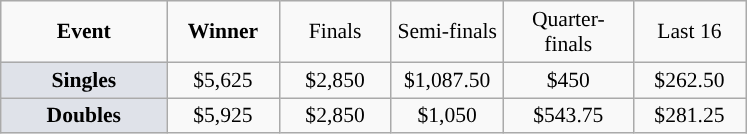<table class=wikitable style="font-size:90%;text-align:center">
<tr>
<td style="width:104px;"><strong>Event</strong></td>
<td style="width:68px;"><strong>Winner</strong></td>
<td style="width:68px;">Finals</td>
<td style="width:68px;">Semi-finals</td>
<td style="width:80px;">Quarter-finals</td>
<td style="width:68px;">Last 16</td>
</tr>
<tr>
<td style="background:#dfe2e9;"><strong>Singles</strong></td>
<td>$5,625</td>
<td>$2,850</td>
<td>$1,087.50</td>
<td>$450</td>
<td>$262.50</td>
</tr>
<tr>
<td style="background:#dfe2e9;"><strong>Doubles</strong></td>
<td>$5,925</td>
<td>$2,850</td>
<td>$1,050</td>
<td>$543.75</td>
<td>$281.25</td>
</tr>
</table>
